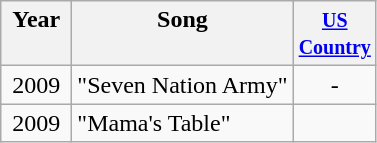<table class="wikitable">
<tr>
<th align="center" valign="top" width="40">Year</th>
<th align="left" valign="top">Song</th>
<th align="center" valign="top" width="40"><small><a href='#'>US Country</a></small></th>
</tr>
<tr>
<td align="center" valign="top">2009</td>
<td align="left" valign="top">"Seven Nation Army"</td>
<td align="center" valign="top">-</td>
</tr>
<tr>
<td align="center" valign="top">2009</td>
<td align="left" valign="top">"Mama's Table"</td>
<td align="center" valign="top"></td>
</tr>
</table>
